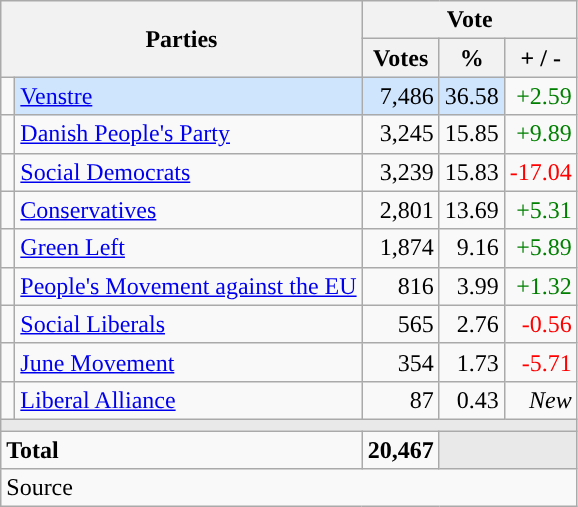<table class="wikitable" style="text-align:right;">
<tr>
<th style="text-align:centre;" rowspan="2" colspan="2" width="225">Parties</th>
<th colspan="3">Vote</th>
</tr>
<tr>
<th width="15">Votes</th>
<th width="15">%</th>
<th width="15">+ / -</th>
</tr>
<tr>
<td width="2" style="color:inherit;background:"></td>
<td bgcolor=#cfe5fe   align="left"><a href='#'>Venstre</a></td>
<td bgcolor=#cfe5fe>7,486</td>
<td bgcolor=#cfe5fe>36.58</td>
<td style=color:green;>+2.59</td>
</tr>
<tr>
<td width="2" style="color:inherit;background:"></td>
<td align="left"><a href='#'>Danish People's Party</a></td>
<td>3,245</td>
<td>15.85</td>
<td style=color:green;>+9.89</td>
</tr>
<tr>
<td width="2" style="color:inherit;background:"></td>
<td align="left"><a href='#'>Social Democrats</a></td>
<td>3,239</td>
<td>15.83</td>
<td style=color:red;>-17.04</td>
</tr>
<tr>
<td width="2" style="color:inherit;background:"></td>
<td align="left"><a href='#'>Conservatives</a></td>
<td>2,801</td>
<td>13.69</td>
<td style=color:green;>+5.31</td>
</tr>
<tr>
<td width="2" style="color:inherit;background:"></td>
<td align="left"><a href='#'>Green Left</a></td>
<td>1,874</td>
<td>9.16</td>
<td style=color:green;>+5.89</td>
</tr>
<tr>
<td width="2" style="color:inherit;background:"></td>
<td align="left"><a href='#'>People's Movement against the EU</a></td>
<td>816</td>
<td>3.99</td>
<td style=color:green;>+1.32</td>
</tr>
<tr>
<td width="2" style="color:inherit;background:"></td>
<td align="left"><a href='#'>Social Liberals</a></td>
<td>565</td>
<td>2.76</td>
<td style=color:red;>-0.56</td>
</tr>
<tr>
<td width="2" style="color:inherit;background:"></td>
<td align="left"><a href='#'>June Movement</a></td>
<td>354</td>
<td>1.73</td>
<td style=color:red;>-5.71</td>
</tr>
<tr>
<td width="2" style="color:inherit;background:"></td>
<td align="left"><a href='#'>Liberal Alliance</a></td>
<td>87</td>
<td>0.43</td>
<td><em>New</em></td>
</tr>
<tr>
<td colspan="7" bgcolor="#E9E9E9"></td>
</tr>
<tr>
<td align="left" colspan="2"><strong>Total</strong></td>
<td><strong>20,467</strong></td>
<td bgcolor="#E9E9E9" colspan="2"></td>
</tr>
<tr>
<td align="left" colspan="6">Source</td>
</tr>
</table>
